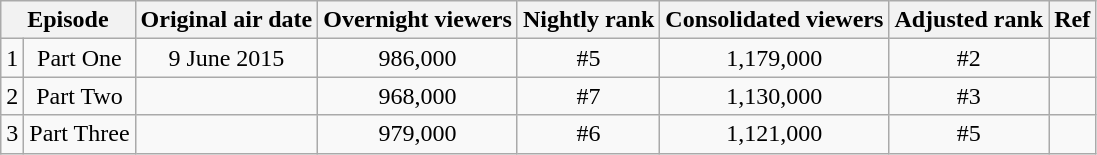<table class="wikitable" style="text-align:center;">
<tr>
<th colspan="2">Episode</th>
<th>Original air date</th>
<th>Overnight viewers</th>
<th>Nightly rank</th>
<th>Consolidated viewers</th>
<th>Adjusted rank</th>
<th>Ref</th>
</tr>
<tr>
<td>1</td>
<td>Part One</td>
<td>9 June 2015</td>
<td>986,000</td>
<td>#5</td>
<td>1,179,000</td>
<td>#2</td>
<td></td>
</tr>
<tr>
<td>2</td>
<td>Part Two</td>
<td></td>
<td>968,000</td>
<td>#7</td>
<td>1,130,000</td>
<td>#3</td>
<td></td>
</tr>
<tr>
<td>3</td>
<td>Part Three</td>
<td></td>
<td>979,000</td>
<td>#6</td>
<td>1,121,000</td>
<td>#5</td>
<td></td>
</tr>
</table>
